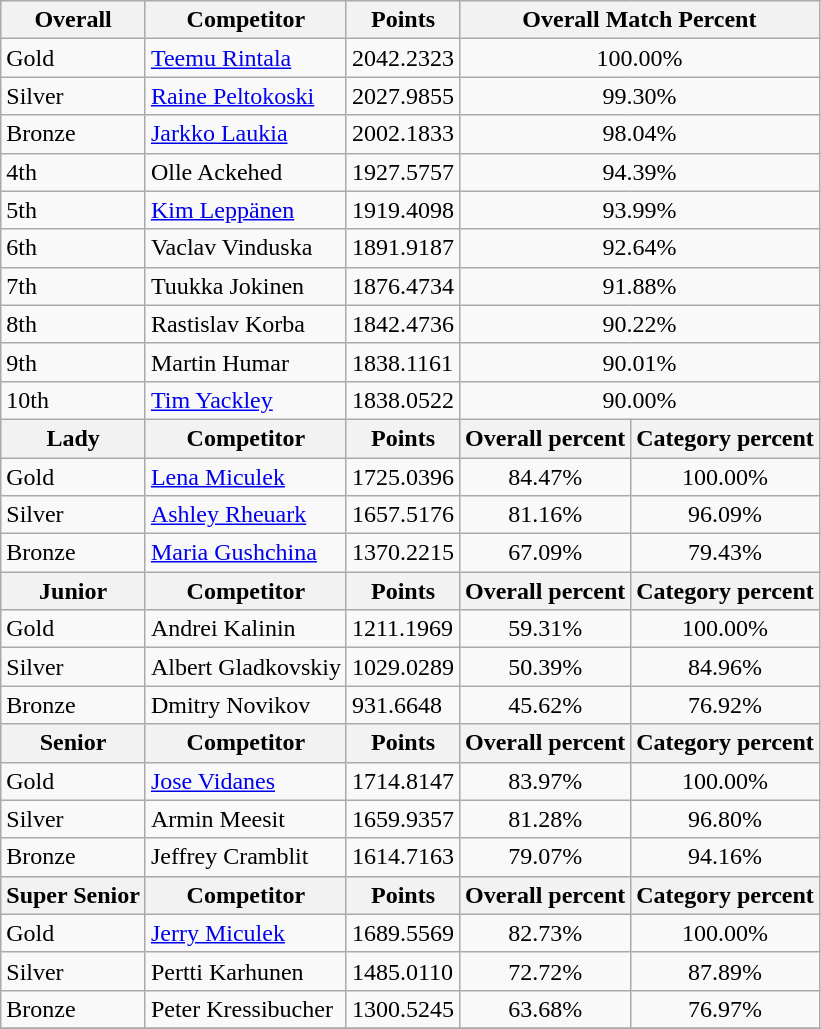<table class="wikitable sortable" style="text-align: left;">
<tr>
<th>Overall</th>
<th>Competitor</th>
<th>Points</th>
<th colspan="2">Overall Match Percent</th>
</tr>
<tr>
<td> Gold</td>
<td> <a href='#'>Teemu Rintala</a></td>
<td>2042.2323</td>
<td colspan="2" style="text-align: center;">100.00%</td>
</tr>
<tr>
<td> Silver</td>
<td> <a href='#'>Raine Peltokoski</a></td>
<td>2027.9855</td>
<td colspan="2" style="text-align: center;">99.30%</td>
</tr>
<tr>
<td> Bronze</td>
<td> <a href='#'>Jarkko Laukia</a></td>
<td>2002.1833</td>
<td colspan="2" style="text-align: center;">98.04%</td>
</tr>
<tr>
<td>4th</td>
<td> Olle Ackehed</td>
<td>1927.5757</td>
<td colspan="2" style="text-align: center;">94.39%</td>
</tr>
<tr>
<td>5th</td>
<td> <a href='#'>Kim Leppänen</a></td>
<td>1919.4098</td>
<td colspan="2" style="text-align: center;">93.99%</td>
</tr>
<tr>
<td>6th</td>
<td> Vaclav Vinduska</td>
<td>1891.9187</td>
<td colspan="2" style="text-align: center;">92.64%</td>
</tr>
<tr>
<td>7th</td>
<td> Tuukka Jokinen</td>
<td>1876.4734</td>
<td colspan="2" style="text-align: center;">91.88%</td>
</tr>
<tr>
<td>8th</td>
<td> Rastislav Korba</td>
<td>1842.4736</td>
<td colspan="2" style="text-align: center;">90.22%</td>
</tr>
<tr>
<td>9th</td>
<td> Martin Humar</td>
<td>1838.1161</td>
<td colspan="2" style="text-align: center;">90.01%</td>
</tr>
<tr>
<td>10th</td>
<td> <a href='#'>Tim Yackley</a></td>
<td>1838.0522</td>
<td colspan="2" style="text-align: center;">90.00%</td>
</tr>
<tr>
<th>Lady</th>
<th>Competitor</th>
<th>Points</th>
<th>Overall percent</th>
<th>Category percent</th>
</tr>
<tr>
<td> Gold</td>
<td> <a href='#'>Lena Miculek</a></td>
<td>1725.0396</td>
<td style="text-align: center;">84.47%</td>
<td style="text-align: center;">100.00%</td>
</tr>
<tr>
<td> Silver</td>
<td> <a href='#'>Ashley Rheuark</a></td>
<td>1657.5176</td>
<td style="text-align: center;">81.16%</td>
<td style="text-align: center;">96.09%</td>
</tr>
<tr>
<td> Bronze</td>
<td> <a href='#'>Maria Gushchina</a></td>
<td>1370.2215</td>
<td style="text-align: center;">67.09%</td>
<td style="text-align: center;">79.43%</td>
</tr>
<tr>
<th>Junior</th>
<th>Competitor</th>
<th>Points</th>
<th>Overall percent</th>
<th>Category percent</th>
</tr>
<tr>
<td> Gold</td>
<td> Andrei Kalinin</td>
<td>1211.1969</td>
<td style="text-align: center;">59.31%</td>
<td style="text-align: center;">100.00%</td>
</tr>
<tr>
<td> Silver</td>
<td> Albert Gladkovskiy</td>
<td>1029.0289</td>
<td style="text-align: center;">50.39%</td>
<td style="text-align: center;">84.96%</td>
</tr>
<tr>
<td> Bronze</td>
<td> Dmitry Novikov</td>
<td>931.6648</td>
<td style="text-align: center;">45.62%</td>
<td style="text-align: center;">76.92%</td>
</tr>
<tr>
<th>Senior</th>
<th>Competitor</th>
<th>Points</th>
<th>Overall percent</th>
<th>Category percent</th>
</tr>
<tr>
<td> Gold</td>
<td> <a href='#'>Jose Vidanes</a></td>
<td>1714.8147</td>
<td style="text-align: center;">83.97%</td>
<td style="text-align: center;">100.00%</td>
</tr>
<tr>
<td> Silver</td>
<td> Armin Meesit</td>
<td>1659.9357</td>
<td style="text-align: center;">81.28%</td>
<td style="text-align: center;">96.80%</td>
</tr>
<tr>
<td> Bronze</td>
<td> Jeffrey Cramblit</td>
<td>1614.7163</td>
<td style="text-align: center;">79.07%</td>
<td style="text-align: center;">94.16%</td>
</tr>
<tr>
<th>Super Senior</th>
<th>Competitor</th>
<th>Points</th>
<th>Overall percent</th>
<th>Category percent</th>
</tr>
<tr>
<td> Gold</td>
<td> <a href='#'>Jerry Miculek</a></td>
<td>1689.5569</td>
<td style="text-align: center;">82.73%</td>
<td style="text-align: center;">100.00%</td>
</tr>
<tr>
<td> Silver</td>
<td> Pertti Karhunen</td>
<td>1485.0110</td>
<td style="text-align: center;">72.72%</td>
<td style="text-align: center;">87.89%</td>
</tr>
<tr>
<td> Bronze</td>
<td> Peter Kressibucher</td>
<td>1300.5245</td>
<td style="text-align: center;">63.68%</td>
<td style="text-align: center;">76.97%</td>
</tr>
<tr>
</tr>
</table>
